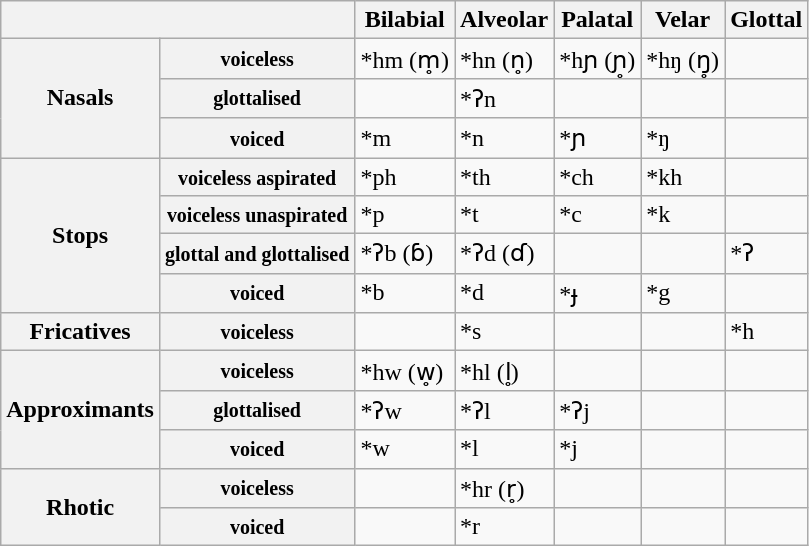<table class="wikitable">
<tr>
<th colspan="2"></th>
<th>Bilabial</th>
<th>Alveolar</th>
<th>Palatal</th>
<th>Velar</th>
<th>Glottal</th>
</tr>
<tr>
<th rowspan="3">Nasals</th>
<th><small>voiceless</small></th>
<td>*hm (m̥)</td>
<td>*hn (n̥)</td>
<td>*hɲ (ɲ̥)</td>
<td>*hŋ (ŋ̥)</td>
<td></td>
</tr>
<tr>
<th><small>glottalised</small></th>
<td></td>
<td>*ʔn</td>
<td></td>
<td></td>
<td></td>
</tr>
<tr>
<th><small>voiced</small></th>
<td>*m</td>
<td>*n</td>
<td>*ɲ</td>
<td>*ŋ</td>
<td></td>
</tr>
<tr>
<th rowspan="4">Stops</th>
<th><small>voiceless aspirated</small></th>
<td>*ph</td>
<td>*th</td>
<td>*ch</td>
<td>*kh</td>
<td></td>
</tr>
<tr>
<th><small>voiceless unaspirated</small></th>
<td>*p</td>
<td>*t</td>
<td>*c</td>
<td>*k</td>
<td></td>
</tr>
<tr>
<th><small>glottal and glottalised</small></th>
<td>*ʔb (ɓ)</td>
<td>*ʔd (ɗ)</td>
<td></td>
<td></td>
<td>*ʔ</td>
</tr>
<tr>
<th><small>voiced</small></th>
<td>*b</td>
<td>*d</td>
<td>*ɟ</td>
<td>*g</td>
<td></td>
</tr>
<tr>
<th>Fricatives</th>
<th><small>voiceless</small></th>
<td></td>
<td>*s</td>
<td></td>
<td></td>
<td>*h</td>
</tr>
<tr>
<th rowspan="3">Approximants</th>
<th><small>voiceless</small></th>
<td>*hw (w̥)</td>
<td>*hl (l̥)</td>
<td></td>
<td></td>
<td></td>
</tr>
<tr>
<th><small>glottalised</small></th>
<td>*ʔw</td>
<td>*ʔl</td>
<td>*ʔj</td>
<td></td>
<td></td>
</tr>
<tr>
<th><small>voiced</small></th>
<td>*w</td>
<td>*l</td>
<td>*j</td>
<td></td>
<td></td>
</tr>
<tr>
<th rowspan="2">Rhotic</th>
<th><small>voiceless</small></th>
<td></td>
<td>*hr (r̥)</td>
<td></td>
<td></td>
<td></td>
</tr>
<tr>
<th><small>voiced</small></th>
<td></td>
<td>*r</td>
<td></td>
<td></td>
<td></td>
</tr>
</table>
